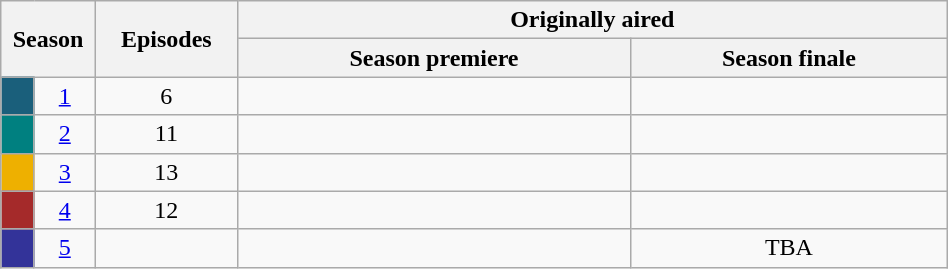<table class="wikitable"  style="width: 50%; text-align:center;">
<tr>
<th colspan="2" rowspan="2" style="width:10%;">Season</th>
<th rowspan="2" style="width:15%;">Episodes</th>
<th colspan="2">Originally aired</th>
</tr>
<tr>
<th>Season premiere</th>
<th>Season finale</th>
</tr>
<tr>
<td style="width:1px; background:#1A5F7B;"></td>
<td><a href='#'>1</a></td>
<td>6</td>
<td></td>
<td></td>
</tr>
<tr>
<td style="width:1px; background:teal;"></td>
<td><a href='#'>2</a></td>
<td>11</td>
<td></td>
<td></td>
</tr>
<tr>
<td style="width:1px; background:#EEB000;"></td>
<td><a href='#'>3</a></td>
<td>13</td>
<td></td>
<td></td>
</tr>
<tr>
<td style="width:1px; background:#A52A2A;"></td>
<td><a href='#'>4</a></td>
<td>12</td>
<td></td>
<td></td>
</tr>
<tr>
<td style="width:1px; background:#333399;"></td>
<td><a href='#'>5</a></td>
<td></td>
<td></td>
<td>TBA</td>
</tr>
</table>
